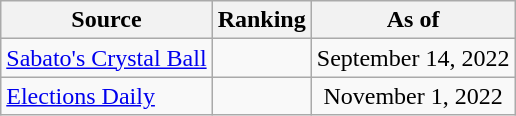<table class="wikitable" style="text-align:center">
<tr>
<th>Source</th>
<th>Ranking</th>
<th>As of</th>
</tr>
<tr>
<td align=left><a href='#'>Sabato's Crystal Ball</a></td>
<td></td>
<td>September 14, 2022</td>
</tr>
<tr>
<td align="left"><a href='#'>Elections Daily</a></td>
<td></td>
<td>November 1, 2022</td>
</tr>
</table>
